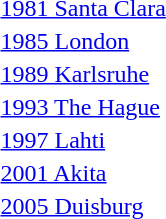<table>
<tr>
<td><a href='#'>1981 Santa Clara</a></td>
<td></td>
<td></td>
<td></td>
</tr>
<tr>
<td><a href='#'>1985 London</a></td>
<td></td>
<td></td>
<td></td>
</tr>
<tr>
<td><a href='#'>1989 Karlsruhe</a></td>
<td></td>
<td></td>
<td></td>
</tr>
<tr>
<td><a href='#'>1993 The Hague</a></td>
<td></td>
<td></td>
<td></td>
</tr>
<tr>
<td><a href='#'>1997 Lahti</a></td>
<td></td>
<td></td>
<td></td>
</tr>
<tr>
<td><a href='#'>2001 Akita</a></td>
<td></td>
<td></td>
<td></td>
</tr>
<tr>
<td><a href='#'>2005 Duisburg</a></td>
<td></td>
<td></td>
<td></td>
</tr>
</table>
